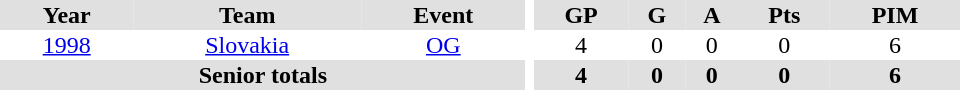<table border="0" cellpadding="1" cellspacing="0" ID="Table3" style="text-align:center; width:40em">
<tr bgcolor="#e0e0e0">
<th>Year</th>
<th>Team</th>
<th>Event</th>
<th rowspan="102" bgcolor="#ffffff"></th>
<th>GP</th>
<th>G</th>
<th>A</th>
<th>Pts</th>
<th>PIM</th>
</tr>
<tr>
<td><a href='#'>1998</a></td>
<td><a href='#'>Slovakia</a></td>
<td><a href='#'>OG</a></td>
<td>4</td>
<td>0</td>
<td>0</td>
<td>0</td>
<td>6</td>
</tr>
<tr bgcolor="#e0e0e0">
<th colspan="3">Senior totals</th>
<th>4</th>
<th>0</th>
<th>0</th>
<th>0</th>
<th>6</th>
</tr>
</table>
